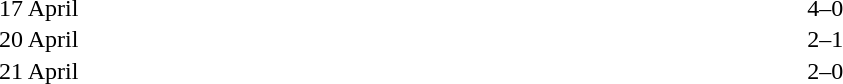<table cellspacing=1 width=70%>
<tr>
<th width=25%></th>
<th width=30%></th>
<th width=15%></th>
<th width=30%></th>
</tr>
<tr>
<td>17 April</td>
<td align=right></td>
<td align=center>4–0</td>
<td></td>
</tr>
<tr>
<td>20 April</td>
<td align=right></td>
<td align=center>2–1</td>
<td></td>
</tr>
<tr>
<td>21 April</td>
<td align=right></td>
<td align=center>2–0</td>
<td></td>
</tr>
<tr>
</tr>
</table>
